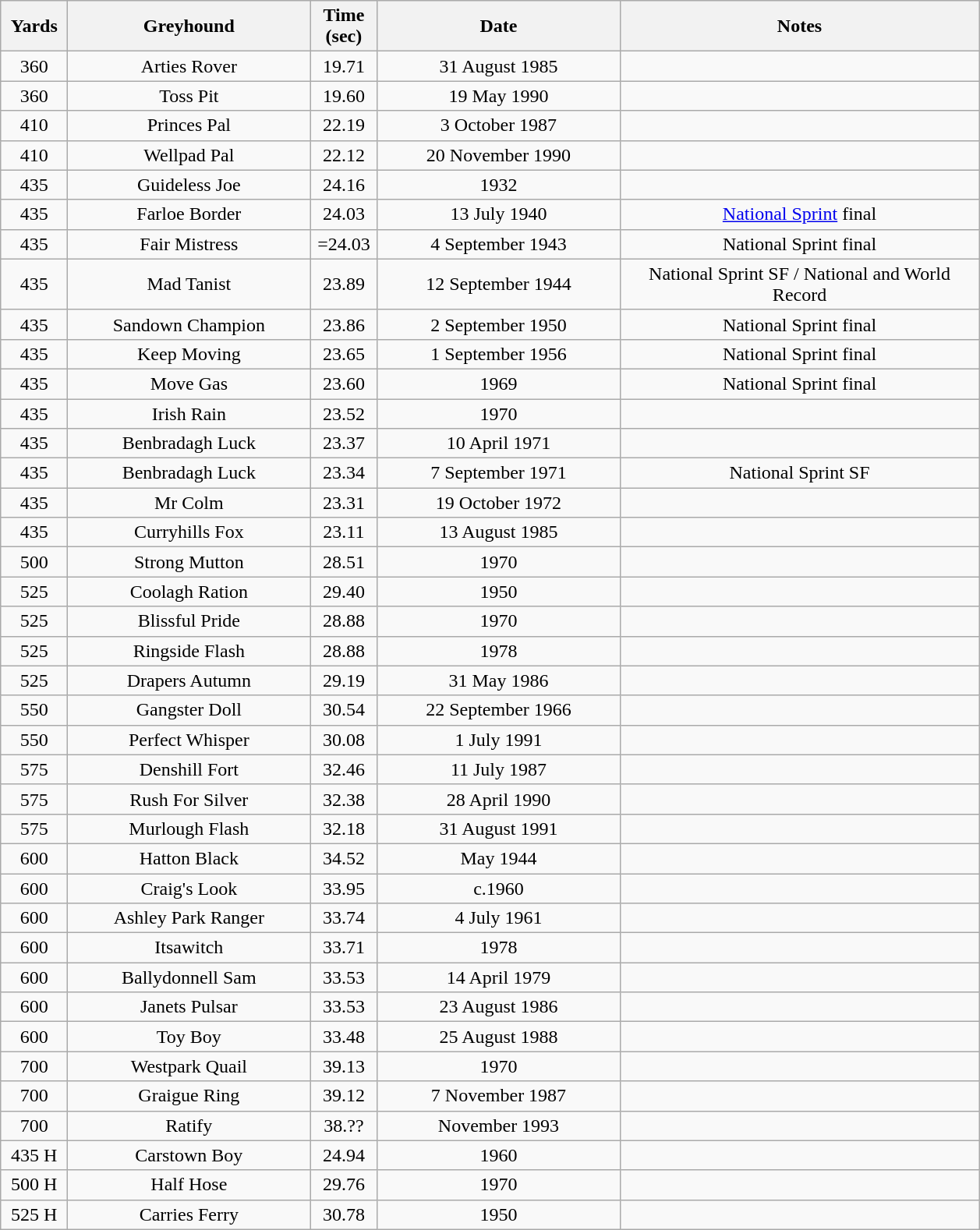<table class="wikitable" style="font-size: 100%">
<tr>
<th width=50>Yards</th>
<th width=200>Greyhound</th>
<th width=50>Time (sec)</th>
<th width=200>Date</th>
<th width=300>Notes</th>
</tr>
<tr align=center>
<td>360</td>
<td>Arties Rover</td>
<td>19.71</td>
<td>31 August 1985</td>
<td></td>
</tr>
<tr align=center>
<td>360</td>
<td>Toss Pit</td>
<td>19.60</td>
<td>19 May 1990</td>
<td></td>
</tr>
<tr align=center>
<td>410</td>
<td>Princes Pal</td>
<td>22.19</td>
<td>3 October 1987</td>
<td></td>
</tr>
<tr align=center>
<td>410</td>
<td>Wellpad Pal</td>
<td>22.12</td>
<td>20 November 1990</td>
<td></td>
</tr>
<tr align=center>
<td>435</td>
<td>Guideless Joe</td>
<td>24.16</td>
<td>1932</td>
<td></td>
</tr>
<tr align=center>
<td>435</td>
<td>Farloe Border</td>
<td>24.03</td>
<td>13 July 1940</td>
<td><a href='#'>National Sprint</a> final</td>
</tr>
<tr align=center>
<td>435</td>
<td>Fair Mistress</td>
<td>=24.03</td>
<td>4 September 1943</td>
<td>National Sprint final</td>
</tr>
<tr align=center>
<td>435</td>
<td>Mad Tanist</td>
<td>23.89</td>
<td>12 September 1944</td>
<td>National Sprint SF / National and World Record</td>
</tr>
<tr align=center>
<td>435</td>
<td>Sandown Champion</td>
<td>23.86</td>
<td>2 September 1950</td>
<td>National Sprint final</td>
</tr>
<tr align=center>
<td>435</td>
<td>Keep Moving</td>
<td>23.65</td>
<td>1 September 1956</td>
<td>National Sprint final</td>
</tr>
<tr align=center>
<td>435</td>
<td>Move Gas</td>
<td>23.60</td>
<td>1969</td>
<td>National Sprint final</td>
</tr>
<tr align=center>
<td>435</td>
<td>Irish Rain</td>
<td>23.52</td>
<td>1970</td>
<td></td>
</tr>
<tr align=center>
<td>435</td>
<td>Benbradagh Luck</td>
<td>23.37</td>
<td>10 April 1971</td>
<td></td>
</tr>
<tr align=center>
<td>435</td>
<td>Benbradagh Luck</td>
<td>23.34</td>
<td>7 September 1971</td>
<td>National Sprint SF</td>
</tr>
<tr align=center>
<td>435</td>
<td>Mr Colm</td>
<td>23.31</td>
<td>19 October 1972</td>
<td></td>
</tr>
<tr align=center>
<td>435</td>
<td>Curryhills Fox</td>
<td>23.11</td>
<td>13 August 1985</td>
<td></td>
</tr>
<tr align=center>
<td>500</td>
<td>Strong Mutton</td>
<td>28.51</td>
<td>1970</td>
<td></td>
</tr>
<tr align=center>
<td>525</td>
<td>Coolagh Ration</td>
<td>29.40</td>
<td>1950</td>
<td></td>
</tr>
<tr align=center>
<td>525</td>
<td>Blissful Pride</td>
<td>28.88</td>
<td>1970</td>
<td></td>
</tr>
<tr align=center>
<td>525</td>
<td>Ringside Flash</td>
<td>28.88</td>
<td>1978</td>
<td></td>
</tr>
<tr align=center>
<td>525</td>
<td>Drapers Autumn</td>
<td>29.19</td>
<td>31 May 1986</td>
<td></td>
</tr>
<tr align=center>
<td>550</td>
<td>Gangster Doll</td>
<td>30.54</td>
<td>22 September 1966</td>
<td></td>
</tr>
<tr align=center>
<td>550</td>
<td>Perfect Whisper</td>
<td>30.08</td>
<td>1 July 1991</td>
<td></td>
</tr>
<tr align=center>
<td>575</td>
<td>Denshill Fort</td>
<td>32.46</td>
<td>11 July 1987</td>
<td></td>
</tr>
<tr align=center>
<td>575</td>
<td>Rush For Silver</td>
<td>32.38</td>
<td>28 April 1990</td>
<td></td>
</tr>
<tr align=center>
<td>575</td>
<td>Murlough Flash</td>
<td>32.18</td>
<td>31 August 1991</td>
<td></td>
</tr>
<tr align=center>
<td>600</td>
<td>Hatton Black</td>
<td>34.52</td>
<td>May 1944</td>
<td></td>
</tr>
<tr align=center>
<td>600</td>
<td>Craig's Look</td>
<td>33.95</td>
<td>c.1960</td>
<td></td>
</tr>
<tr align=center>
<td>600</td>
<td>Ashley Park Ranger</td>
<td>33.74</td>
<td>4 July 1961</td>
<td></td>
</tr>
<tr align=center>
<td>600</td>
<td>Itsawitch</td>
<td>33.71</td>
<td>1978</td>
<td></td>
</tr>
<tr align=center>
<td>600</td>
<td>Ballydonnell Sam</td>
<td>33.53</td>
<td>14 April 1979</td>
<td></td>
</tr>
<tr align=center>
<td>600</td>
<td>Janets Pulsar</td>
<td>33.53</td>
<td>23 August 1986</td>
<td></td>
</tr>
<tr align=center>
<td>600</td>
<td>Toy Boy</td>
<td>33.48</td>
<td>25 August 1988</td>
<td></td>
</tr>
<tr align=center>
<td>700</td>
<td>Westpark Quail</td>
<td>39.13</td>
<td>1970</td>
<td></td>
</tr>
<tr align=center>
<td>700</td>
<td>Graigue Ring</td>
<td>39.12</td>
<td>7 November 1987</td>
<td></td>
</tr>
<tr align=center>
<td>700</td>
<td>Ratify</td>
<td>38.??</td>
<td>November 1993</td>
<td></td>
</tr>
<tr align=center>
<td>435 H</td>
<td>Carstown Boy</td>
<td>24.94</td>
<td>1960</td>
<td></td>
</tr>
<tr align=center>
<td>500 H</td>
<td>Half Hose</td>
<td>29.76</td>
<td>1970</td>
<td></td>
</tr>
<tr align=center>
<td>525 H</td>
<td>Carries Ferry</td>
<td>30.78</td>
<td>1950</td>
<td></td>
</tr>
</table>
